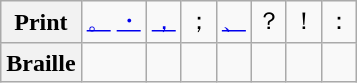<table class=wikitable>
<tr align=center>
<th>Print</th>
<td><a href='#'>。</a> <a href='#'>・</a></td>
<td><a href='#'>，</a></td>
<td>；</td>
<td><a href='#'>、</a></td>
<td>？</td>
<td>！</td>
<td>：</td>
</tr>
<tr align=center>
<th>Braille</th>
<td></td>
<td></td>
<td></td>
<td></td>
<td></td>
<td></td>
<td></td>
</tr>
</table>
